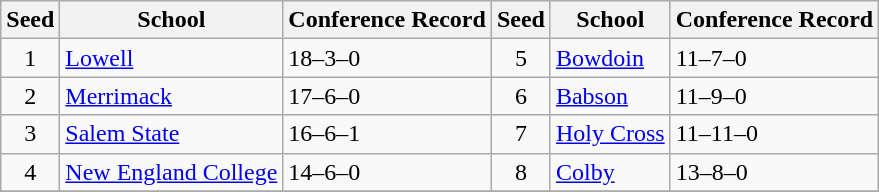<table class="wikitable">
<tr>
<th>Seed</th>
<th>School</th>
<th>Conference Record</th>
<th>Seed</th>
<th>School</th>
<th>Conference Record</th>
</tr>
<tr>
<td align=center>1</td>
<td><a href='#'>Lowell</a></td>
<td>18–3–0</td>
<td align=center>5</td>
<td><a href='#'>Bowdoin</a></td>
<td>11–7–0</td>
</tr>
<tr>
<td align=center>2</td>
<td><a href='#'>Merrimack</a></td>
<td>17–6–0</td>
<td align=center>6</td>
<td><a href='#'>Babson</a></td>
<td>11–9–0</td>
</tr>
<tr>
<td align=center>3</td>
<td><a href='#'>Salem State</a></td>
<td>16–6–1</td>
<td align=center>7</td>
<td><a href='#'>Holy Cross</a></td>
<td>11–11–0</td>
</tr>
<tr>
<td align=center>4</td>
<td><a href='#'>New England College</a></td>
<td>14–6–0</td>
<td align=center>8</td>
<td><a href='#'>Colby</a></td>
<td>13–8–0</td>
</tr>
<tr>
</tr>
</table>
